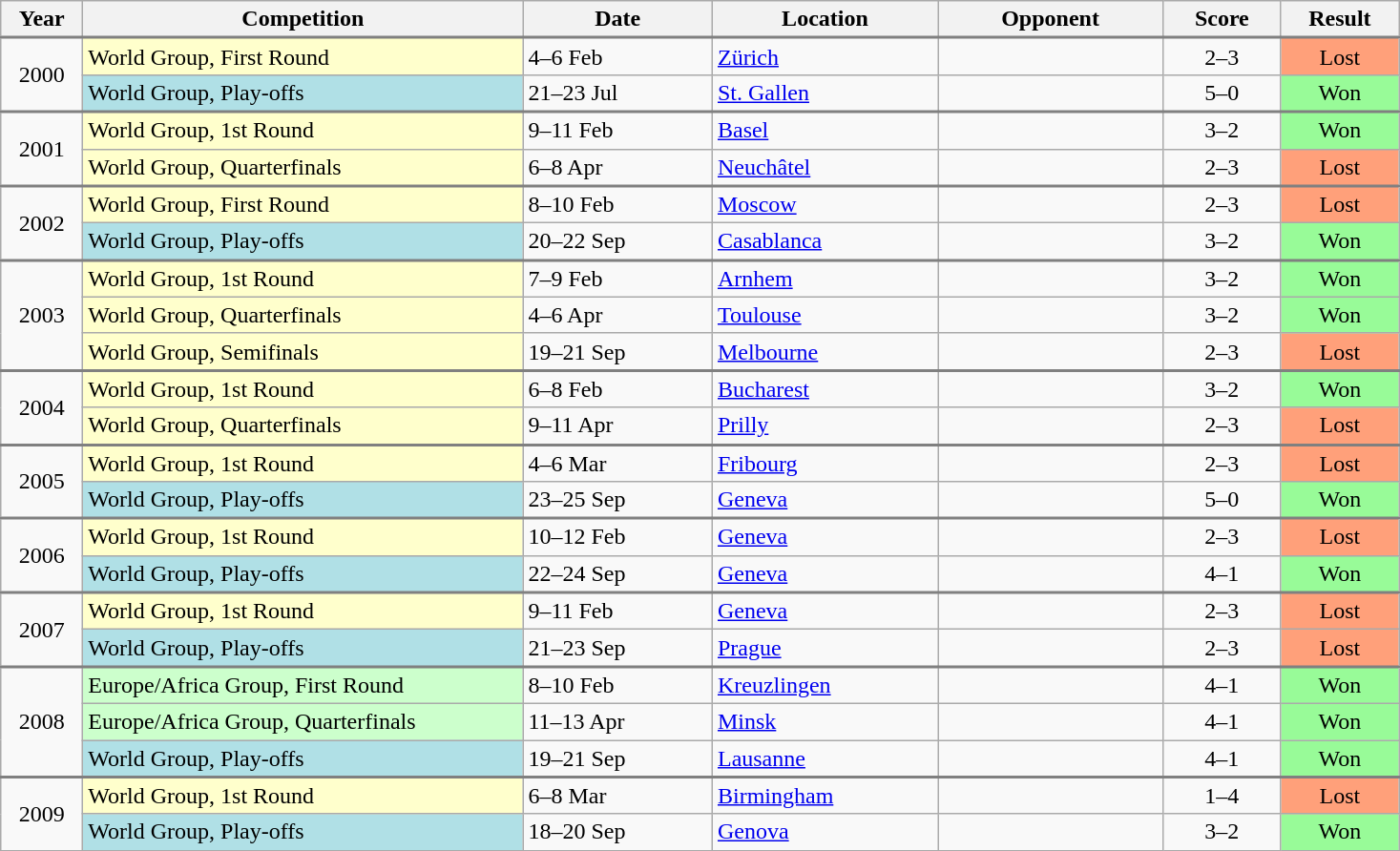<table class="wikitable collapsible collapsed">
<tr>
<th width="50">Year</th>
<th width="300">Competition</th>
<th width="125">Date</th>
<th width="150">Location</th>
<th width="150">Opponent</th>
<th width="75">Score</th>
<th width="75">Result</th>
</tr>
<tr style="border-top:2px solid gray;">
<td align="center" rowspan="2">2000</td>
<td style="background:#ffc;">World Group, First Round</td>
<td>4–6 Feb</td>
<td> <a href='#'>Zürich</a></td>
<td></td>
<td align="center">2–3</td>
<td align="center" bgcolor="#FFA07A">Lost</td>
</tr>
<tr>
<td style="background:#B0E0E6;">World Group, Play-offs</td>
<td>21–23 Jul</td>
<td> <a href='#'>St. Gallen</a></td>
<td></td>
<td align="center">5–0</td>
<td align="center" bgcolor="#98FB98">Won</td>
</tr>
<tr style="border-top:2px solid gray;">
<td align="center" rowspan="2">2001</td>
<td style="background:#ffc;">World Group, 1st Round</td>
<td>9–11 Feb</td>
<td> <a href='#'>Basel</a></td>
<td></td>
<td align="center">3–2</td>
<td align="center" bgcolor="#98FB98">Won</td>
</tr>
<tr>
<td style="background:#ffc;">World Group, Quarterfinals</td>
<td>6–8 Apr</td>
<td> <a href='#'>Neuchâtel</a></td>
<td></td>
<td align="center">2–3</td>
<td align="center" bgcolor="FFA07A">Lost</td>
</tr>
<tr style="border-top:2px solid gray;">
<td align="center" rowspan="2">2002</td>
<td style="background:#ffc;">World Group, First Round</td>
<td>8–10 Feb</td>
<td> <a href='#'>Moscow</a></td>
<td></td>
<td align="center">2–3</td>
<td align="center" bgcolor="#FFA07A">Lost</td>
</tr>
<tr>
<td style="background:#B0E0E6;">World Group, Play-offs</td>
<td>20–22 Sep</td>
<td> <a href='#'>Casablanca</a></td>
<td></td>
<td align="center">3–2</td>
<td align="center" bgcolor="#98FB98">Won</td>
</tr>
<tr style="border-top:2px solid gray;">
<td align="center" rowspan="3">2003</td>
<td style="background:#ffc;">World Group, 1st Round</td>
<td>7–9 Feb</td>
<td> <a href='#'>Arnhem</a></td>
<td></td>
<td align="center">3–2</td>
<td align="center" bgcolor="#98FB98">Won</td>
</tr>
<tr>
<td style="background:#ffc;">World Group, Quarterfinals</td>
<td>4–6 Apr</td>
<td> <a href='#'>Toulouse</a></td>
<td></td>
<td align="center">3–2</td>
<td align="center" bgcolor="#98FB98">Won</td>
</tr>
<tr>
<td style="background:#ffc;">World Group, Semifinals</td>
<td>19–21 Sep</td>
<td> <a href='#'>Melbourne</a></td>
<td></td>
<td align="center">2–3</td>
<td align="center" bgcolor="FFA07A">Lost</td>
</tr>
<tr style="border-top:2px solid gray;">
<td align="center" rowspan="2">2004</td>
<td style="background:#ffc;">World Group, 1st Round</td>
<td>6–8 Feb</td>
<td> <a href='#'>Bucharest</a></td>
<td></td>
<td align="center">3–2</td>
<td align="center" bgcolor="#98FB98">Won</td>
</tr>
<tr>
<td style="background:#ffc;">World Group, Quarterfinals</td>
<td>9–11 Apr</td>
<td> <a href='#'>Prilly</a></td>
<td></td>
<td align="center">2–3</td>
<td align="center" bgcolor="FFA07A">Lost</td>
</tr>
<tr style="border-top:2px solid gray;">
<td align="center" rowspan="2">2005</td>
<td style="background:#ffc;">World Group, 1st Round</td>
<td>4–6 Mar</td>
<td> <a href='#'>Fribourg</a></td>
<td></td>
<td align="center">2–3</td>
<td align="center" bgcolor="FFA07A">Lost</td>
</tr>
<tr>
<td style="background:#B0E0E6;">World Group, Play-offs</td>
<td>23–25 Sep</td>
<td> <a href='#'>Geneva</a></td>
<td></td>
<td align="center">5–0</td>
<td align="center" bgcolor="#98FB98">Won</td>
</tr>
<tr style="border-top:2px solid gray;">
<td align="center" rowspan="2">2006</td>
<td style="background:#ffc;">World Group, 1st Round</td>
<td>10–12 Feb</td>
<td> <a href='#'>Geneva</a></td>
<td></td>
<td align="center">2–3</td>
<td align="center" bgcolor="FFA07A">Lost</td>
</tr>
<tr>
<td style="background:#B0E0E6;">World Group, Play-offs</td>
<td>22–24 Sep</td>
<td> <a href='#'>Geneva</a></td>
<td></td>
<td align="center">4–1</td>
<td align="center" bgcolor="#98FB98">Won</td>
</tr>
<tr style="border-top:2px solid gray;">
<td align="center" rowspan="2">2007</td>
<td style="background:#ffc;">World Group, 1st Round</td>
<td>9–11 Feb</td>
<td> <a href='#'>Geneva</a></td>
<td></td>
<td align="center">2–3</td>
<td align="center" bgcolor="FFA07A">Lost</td>
</tr>
<tr>
<td style="background:#B0E0E6;">World Group, Play-offs</td>
<td>21–23 Sep</td>
<td> <a href='#'>Prague</a></td>
<td></td>
<td align="center">2–3</td>
<td align="center" bgcolor="FFA07A">Lost</td>
</tr>
<tr style="border-top:2px solid gray;">
<td align="center" rowspan="3">2008</td>
<td style="background:#cfc;">Europe/Africa Group, First Round</td>
<td>8–10 Feb</td>
<td> <a href='#'>Kreuzlingen</a></td>
<td></td>
<td align="center">4–1</td>
<td align="center" bgcolor="#98FB98">Won</td>
</tr>
<tr>
<td style="background:#cfc;">Europe/Africa Group, Quarterfinals</td>
<td>11–13 Apr</td>
<td> <a href='#'>Minsk</a></td>
<td></td>
<td align="center">4–1</td>
<td align="center" bgcolor="#98FB98">Won</td>
</tr>
<tr>
<td style="background:#B0E0E6;">World Group, Play-offs</td>
<td>19–21 Sep</td>
<td> <a href='#'>Lausanne</a></td>
<td></td>
<td align="center">4–1</td>
<td align="center" bgcolor="#98FB98">Won</td>
</tr>
<tr style="border-top:2px solid gray;">
<td align="center" rowspan="2">2009</td>
<td style="background:#ffc;">World Group, 1st Round</td>
<td>6–8 Mar</td>
<td> <a href='#'>Birmingham</a></td>
<td></td>
<td align="center">1–4</td>
<td align="center" bgcolor="FFA07A">Lost</td>
</tr>
<tr>
<td style="background:#B0E0E6;">World Group, Play-offs</td>
<td>18–20 Sep</td>
<td> <a href='#'>Genova</a></td>
<td></td>
<td align="center">3–2</td>
<td align="center" bgcolor="#98FB98">Won</td>
</tr>
</table>
